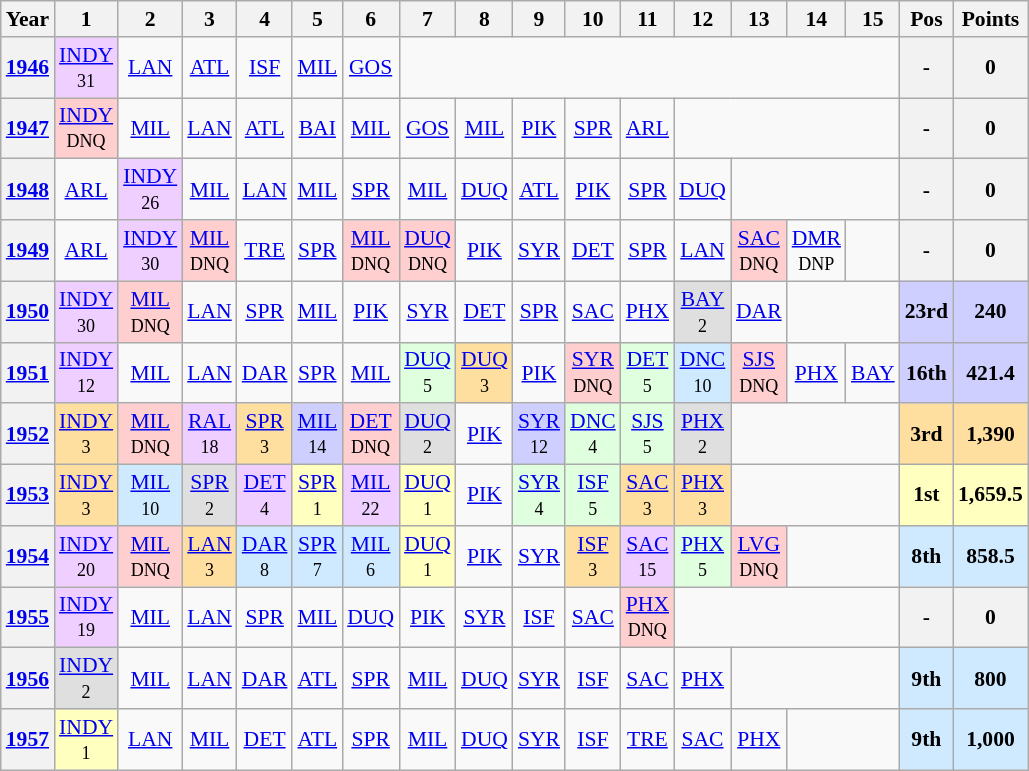<table class="wikitable" style="text-align:center; font-size:90%">
<tr>
<th>Year</th>
<th>1</th>
<th>2</th>
<th>3</th>
<th>4</th>
<th>5</th>
<th>6</th>
<th>7</th>
<th>8</th>
<th>9</th>
<th>10</th>
<th>11</th>
<th>12</th>
<th>13</th>
<th>14</th>
<th>15</th>
<th>Pos</th>
<th>Points</th>
</tr>
<tr>
<th rowspan=1><a href='#'>1946</a></th>
<td style="background:#EFCFFF;"><a href='#'>INDY</a><br><small>31</small></td>
<td><a href='#'>LAN</a></td>
<td><a href='#'>ATL</a></td>
<td><a href='#'>ISF</a></td>
<td><a href='#'>MIL</a></td>
<td><a href='#'>GOS</a></td>
<td colspan=9></td>
<th>-</th>
<th>0</th>
</tr>
<tr>
<th rowspan=1><a href='#'>1947</a></th>
<td style="background:#FFCFCF;"><a href='#'>INDY</a><br><small>DNQ</small></td>
<td><a href='#'>MIL</a></td>
<td><a href='#'>LAN</a></td>
<td><a href='#'>ATL</a></td>
<td><a href='#'>BAI</a></td>
<td><a href='#'>MIL</a></td>
<td><a href='#'>GOS</a></td>
<td><a href='#'>MIL</a></td>
<td><a href='#'>PIK</a></td>
<td><a href='#'>SPR</a></td>
<td><a href='#'>ARL</a></td>
<td colspan=4></td>
<th>-</th>
<th>0</th>
</tr>
<tr>
<th rowspan=1><a href='#'>1948</a></th>
<td><a href='#'>ARL</a></td>
<td style="background:#EFCFFF;"><a href='#'>INDY</a><br><small>26</small></td>
<td><a href='#'>MIL</a></td>
<td><a href='#'>LAN</a></td>
<td><a href='#'>MIL</a></td>
<td><a href='#'>SPR</a></td>
<td><a href='#'>MIL</a></td>
<td><a href='#'>DUQ</a></td>
<td><a href='#'>ATL</a></td>
<td><a href='#'>PIK</a></td>
<td><a href='#'>SPR</a></td>
<td><a href='#'>DUQ</a></td>
<td colspan=3></td>
<th>-</th>
<th>0</th>
</tr>
<tr>
<th rowspan=1><a href='#'>1949</a></th>
<td><a href='#'>ARL</a></td>
<td style="background:#EFCFFF;"><a href='#'>INDY</a><br><small>30</small></td>
<td style="background:#FFCFCF;"><a href='#'>MIL</a><br><small>DNQ</small></td>
<td><a href='#'>TRE</a></td>
<td><a href='#'>SPR</a></td>
<td style="background:#FFCFCF;"><a href='#'>MIL</a><br><small>DNQ</small></td>
<td style="background:#FFCFCF;"><a href='#'>DUQ</a><br><small>DNQ</small></td>
<td><a href='#'>PIK</a></td>
<td><a href='#'>SYR</a></td>
<td><a href='#'>DET</a></td>
<td><a href='#'>SPR</a></td>
<td><a href='#'>LAN</a></td>
<td style="background:#FFCFCF;"><a href='#'>SAC</a><br><small>DNQ</small></td>
<td><a href='#'>DMR</a><br><small>DNP</small></td>
<td colspan=1></td>
<th>-</th>
<th>0</th>
</tr>
<tr>
<th rowspan=1><a href='#'>1950</a></th>
<td style="background:#EFCFFF;"><a href='#'>INDY</a><br><small>30</small></td>
<td style="background:#FFCFCF;"><a href='#'>MIL</a><br><small>DNQ</small></td>
<td><a href='#'>LAN</a></td>
<td><a href='#'>SPR</a></td>
<td><a href='#'>MIL</a></td>
<td><a href='#'>PIK</a></td>
<td><a href='#'>SYR</a></td>
<td><a href='#'>DET</a></td>
<td><a href='#'>SPR</a></td>
<td><a href='#'>SAC</a></td>
<td><a href='#'>PHX</a></td>
<td style="background:#DFDFDF;"><a href='#'>BAY</a><br><small>2</small></td>
<td><a href='#'>DAR</a></td>
<td colspan=2></td>
<th style="background:#CFCFFF;">23rd</th>
<th style="background:#CFCFFF;">240</th>
</tr>
<tr>
<th rowspan=1><a href='#'>1951</a></th>
<td style="background:#EFCFFF;"><a href='#'>INDY</a><br><small>12</small></td>
<td><a href='#'>MIL</a></td>
<td><a href='#'>LAN</a></td>
<td><a href='#'>DAR</a></td>
<td><a href='#'>SPR</a></td>
<td><a href='#'>MIL</a></td>
<td style="background:#DFFFDF;"><a href='#'>DUQ</a><br><small>5</small></td>
<td style="background:#FFDF9F;"><a href='#'>DUQ</a><br><small>3</small></td>
<td><a href='#'>PIK</a></td>
<td style="background:#FFCFCF;"><a href='#'>SYR</a><br><small>DNQ</small></td>
<td style="background:#DFFFDF;"><a href='#'>DET</a><br><small>5</small></td>
<td style="background:#CFEAFF;"><a href='#'>DNC</a><br><small>10</small></td>
<td style="background:#FFCFCF;"><a href='#'>SJS</a><br><small>DNQ</small></td>
<td><a href='#'>PHX</a></td>
<td><a href='#'>BAY</a></td>
<th style="background:#CFCFFF;">16th</th>
<th style="background:#CFCFFF;">421.4</th>
</tr>
<tr>
<th rowspan=1><a href='#'>1952</a></th>
<td style="background:#FFDF9F;"><a href='#'>INDY</a><br><small>3</small></td>
<td style="background:#FFCFCF;"><a href='#'>MIL</a><br><small>DNQ</small></td>
<td style="background:#EFCFFF;"><a href='#'>RAL</a><br><small>18</small></td>
<td style="background:#FFDF9F;"><a href='#'>SPR</a><br><small>3</small></td>
<td style="background:#CFCFFF;"><a href='#'>MIL</a><br><small>14</small></td>
<td style="background:#FFCFCF;"><a href='#'>DET</a><br><small>DNQ</small></td>
<td style="background:#DFDFDF;"><a href='#'>DUQ</a><br><small>2</small></td>
<td><a href='#'>PIK</a></td>
<td style="background:#CFCFFF;"><a href='#'>SYR</a><br><small>12</small></td>
<td style="background:#DFFFDF;"><a href='#'>DNC</a><br><small>4</small></td>
<td style="background:#DFFFDF;"><a href='#'>SJS</a><br><small>5</small></td>
<td style="background:#DFDFDF;"><a href='#'>PHX</a><br><small>2</small></td>
<td colspan=3></td>
<th style="background:#FFDF9F;">3rd</th>
<th style="background:#FFDF9F;">1,390</th>
</tr>
<tr>
<th rowspan=1><a href='#'>1953</a></th>
<td style="background:#FFDF9F;"><a href='#'>INDY</a><br><small>3</small></td>
<td style="background:#CFEAFF;"><a href='#'>MIL</a><br><small>10</small></td>
<td style="background:#DFDFDF;"><a href='#'>SPR</a><br><small>2</small></td>
<td style="background:#EFCFFF;"><a href='#'>DET</a><br><small>4</small></td>
<td style="background:#FFFFBF;"><a href='#'>SPR</a><br><small>1</small></td>
<td style="background:#EFCFFF;"><a href='#'>MIL</a><br><small>22</small></td>
<td style="background:#FFFFBF;"><a href='#'>DUQ</a><br><small>1</small></td>
<td><a href='#'>PIK</a></td>
<td style="background:#DFFFDF;"><a href='#'>SYR</a><br><small>4</small></td>
<td style="background:#DFFFDF;"><a href='#'>ISF</a><br><small>5</small></td>
<td style="background:#FFDF9F;"><a href='#'>SAC</a><br><small>3</small></td>
<td style="background:#FFDF9F;"><a href='#'>PHX</a><br><small>3</small></td>
<td colspan=3></td>
<th style="background:#FFFFBF;">1st</th>
<th style="background:#FFFFBF;">1,659.5</th>
</tr>
<tr>
<th rowspan=1><a href='#'>1954</a></th>
<td style="background:#EFCFFF;"><a href='#'>INDY</a><br><small>20</small></td>
<td style="background:#FFCFCF;"><a href='#'>MIL</a><br><small>DNQ</small></td>
<td style="background:#FFDF9F;"><a href='#'>LAN</a><br><small>3</small></td>
<td style="background:#CFEAFF;"><a href='#'>DAR</a><br><small>8</small></td>
<td style="background:#CFEAFF;"><a href='#'>SPR</a><br><small>7</small></td>
<td style="background:#CFEAFF;"><a href='#'>MIL</a><br><small>6</small></td>
<td style="background:#FFFFBF;"><a href='#'>DUQ</a><br><small>1</small></td>
<td><a href='#'>PIK</a></td>
<td><a href='#'>SYR</a></td>
<td style="background:#FFDF9F;"><a href='#'>ISF</a><br><small>3</small></td>
<td style="background:#EFCFFF;"><a href='#'>SAC</a><br><small>15</small></td>
<td style="background:#DFFFDF;"><a href='#'>PHX</a><br><small>5</small></td>
<td style="background:#FFCFCF;"><a href='#'>LVG</a><br><small>DNQ</small></td>
<td colspan=2></td>
<th style="background:#CFEAFF;">8th</th>
<th style="background:#CFEAFF;">858.5</th>
</tr>
<tr>
<th rowspan=1><a href='#'>1955</a></th>
<td style="background:#EFCFFF;"><a href='#'>INDY</a><br><small>19</small></td>
<td><a href='#'>MIL</a></td>
<td><a href='#'>LAN</a></td>
<td><a href='#'>SPR</a></td>
<td><a href='#'>MIL</a></td>
<td><a href='#'>DUQ</a></td>
<td><a href='#'>PIK</a></td>
<td><a href='#'>SYR</a></td>
<td><a href='#'>ISF</a></td>
<td><a href='#'>SAC</a></td>
<td style="background:#FFCFCF;"><a href='#'>PHX</a><br><small>DNQ</small></td>
<td colspan=4></td>
<th>-</th>
<th>0</th>
</tr>
<tr>
<th rowspan=1><a href='#'>1956</a></th>
<td style="background:#DFDFDF;"><a href='#'>INDY</a><br><small>2</small></td>
<td><a href='#'>MIL</a></td>
<td><a href='#'>LAN</a></td>
<td><a href='#'>DAR</a></td>
<td><a href='#'>ATL</a></td>
<td><a href='#'>SPR</a></td>
<td><a href='#'>MIL</a></td>
<td><a href='#'>DUQ</a></td>
<td><a href='#'>SYR</a></td>
<td><a href='#'>ISF</a></td>
<td><a href='#'>SAC</a></td>
<td><a href='#'>PHX</a></td>
<td colspan=3></td>
<th style="background:#CFEAFF;">9th</th>
<th style="background:#CFEAFF;">800</th>
</tr>
<tr>
<th rowspan=1><a href='#'>1957</a></th>
<td style="background:#FFFFBF;"><a href='#'>INDY</a><br><small>1</small></td>
<td><a href='#'>LAN</a></td>
<td><a href='#'>MIL</a></td>
<td><a href='#'>DET</a></td>
<td><a href='#'>ATL</a></td>
<td><a href='#'>SPR</a></td>
<td><a href='#'>MIL</a></td>
<td><a href='#'>DUQ</a></td>
<td><a href='#'>SYR</a></td>
<td><a href='#'>ISF</a></td>
<td><a href='#'>TRE</a></td>
<td><a href='#'>SAC</a></td>
<td><a href='#'>PHX</a></td>
<td colspan=2></td>
<th style="background:#CFEAFF;">9th</th>
<th style="background:#CFEAFF;">1,000</th>
</tr>
</table>
